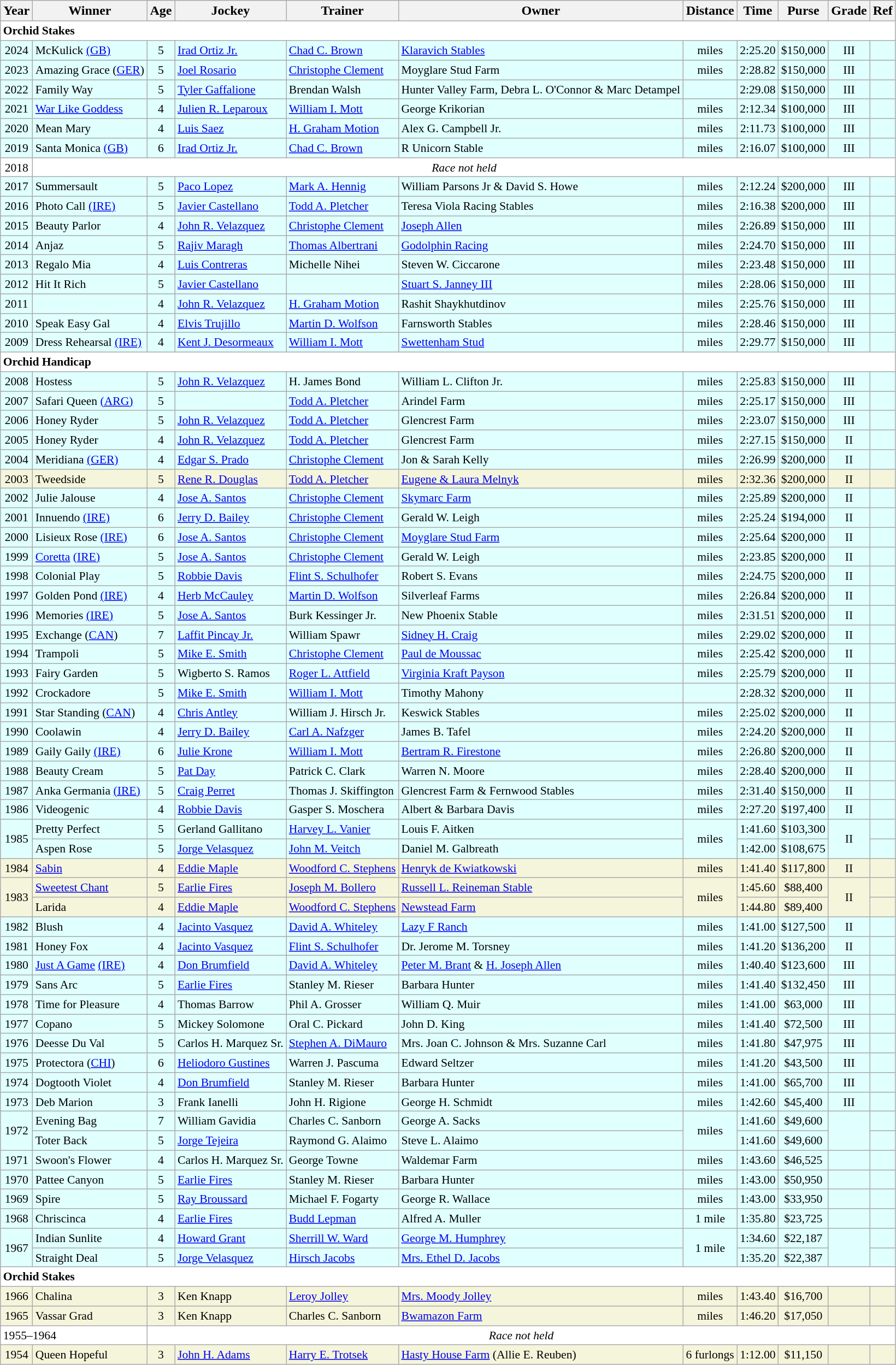<table class="wikitable sortable">
<tr>
<th>Year</th>
<th>Winner</th>
<th>Age</th>
<th>Jockey</th>
<th>Trainer</th>
<th>Owner</th>
<th>Distance</th>
<th>Time</th>
<th>Purse</th>
<th>Grade</th>
<th>Ref</th>
</tr>
<tr style="font-size:90%; background-color:white">
<td align="left" colspan=11><strong>Orchid Stakes</strong></td>
</tr>
<tr style="font-size:90%; background-color:lightcyan">
<td align=center>2024</td>
<td>McKulick <a href='#'>(GB)</a></td>
<td align=center>5</td>
<td><a href='#'>Irad Ortiz Jr.</a></td>
<td><a href='#'>Chad C. Brown</a></td>
<td><a href='#'>Klaravich Stables</a></td>
<td align=center> miles</td>
<td align=center>2:25.20</td>
<td align=center>$150,000</td>
<td align=center>III</td>
<td></td>
</tr>
<tr style="font-size:90%; background-color:lightcyan">
<td align=center>2023</td>
<td>Amazing Grace (<a href='#'>GER</a>)</td>
<td align=center>5</td>
<td><a href='#'>Joel Rosario</a></td>
<td><a href='#'>Christophe Clement</a></td>
<td>Moyglare Stud Farm</td>
<td align=center> miles</td>
<td align=center>2:28.82</td>
<td align=center>$150,000</td>
<td align=center>III</td>
<td></td>
</tr>
<tr style="font-size:90%; background-color:lightcyan">
<td align=center>2022</td>
<td>Family Way</td>
<td align=center>5</td>
<td><a href='#'>Tyler Gaffalione</a></td>
<td>Brendan Walsh</td>
<td>Hunter Valley Farm, Debra L. O'Connor & Marc Detampel</td>
<td align=center></td>
<td align=center>2:29.08</td>
<td align=center>$150,000</td>
<td align=center>III</td>
<td></td>
</tr>
<tr style="font-size:90%; background-color:lightcyan">
<td align=center>2021</td>
<td><a href='#'>War Like Goddess</a></td>
<td align=center>4</td>
<td><a href='#'>Julien R. Leparoux</a></td>
<td><a href='#'>William I. Mott</a></td>
<td>George Krikorian</td>
<td align=center> miles</td>
<td align=center>2:12.34</td>
<td align=center>$100,000</td>
<td align=center>III</td>
<td></td>
</tr>
<tr style="font-size:90%; background-color:lightcyan">
<td align=center>2020</td>
<td>Mean Mary</td>
<td align=center>4</td>
<td><a href='#'>Luis Saez</a></td>
<td><a href='#'>H. Graham Motion</a></td>
<td>Alex G. Campbell Jr.</td>
<td align=center> miles</td>
<td align=center>2:11.73</td>
<td align=center>$100,000</td>
<td align=center>III</td>
<td></td>
</tr>
<tr style="font-size:90%; background-color:lightcyan">
<td align=center>2019</td>
<td>Santa Monica <a href='#'>(GB)</a></td>
<td align=center>6</td>
<td><a href='#'>Irad Ortiz Jr.</a></td>
<td><a href='#'>Chad C. Brown</a></td>
<td>R Unicorn Stable</td>
<td align=center> miles</td>
<td align=center>2:16.07</td>
<td align=center>$100,000</td>
<td align=center>III</td>
<td></td>
</tr>
<tr style="font-size:90%; background-color:white">
<td align="center">2018</td>
<td align="center" colspan=10><em>Race not held</em></td>
</tr>
<tr style="font-size:90%; background-color:lightcyan">
<td align=center>2017</td>
<td>Summersault</td>
<td align=center>5</td>
<td><a href='#'>Paco Lopez</a></td>
<td><a href='#'>Mark A. Hennig</a></td>
<td>William Parsons Jr & David S. Howe</td>
<td align=center> miles</td>
<td align=center>2:12.24</td>
<td align=center>$200,000</td>
<td align=center>III</td>
<td></td>
</tr>
<tr style="font-size:90%; background-color:lightcyan">
<td align=center>2016</td>
<td>Photo Call <a href='#'>(IRE)</a></td>
<td align=center>5</td>
<td><a href='#'>Javier Castellano</a></td>
<td><a href='#'>Todd A. Pletcher</a></td>
<td>Teresa Viola Racing Stables</td>
<td align=center> miles</td>
<td align=center>2:16.38</td>
<td align=center>$200,000</td>
<td align=center>III</td>
<td></td>
</tr>
<tr style="font-size:90%; background-color:lightcyan">
<td align=center>2015</td>
<td>Beauty Parlor</td>
<td align=center>4</td>
<td><a href='#'>John R. Velazquez</a></td>
<td><a href='#'>Christophe Clement</a></td>
<td><a href='#'>Joseph Allen</a></td>
<td align=center> miles</td>
<td align=center>2:26.89</td>
<td align=center>$150,000</td>
<td align=center>III</td>
<td></td>
</tr>
<tr style="font-size:90%; background-color:lightcyan">
<td align=center>2014</td>
<td>Anjaz</td>
<td align=center>5</td>
<td><a href='#'>Rajiv Maragh</a></td>
<td><a href='#'>Thomas Albertrani</a></td>
<td><a href='#'>Godolphin Racing</a></td>
<td align=center> miles</td>
<td align=center>2:24.70</td>
<td align=center>$150,000</td>
<td align=center>III</td>
<td></td>
</tr>
<tr style="font-size:90%; background-color:lightcyan">
<td align=center>2013</td>
<td>Regalo Mia</td>
<td align=center>4</td>
<td><a href='#'>Luis Contreras</a></td>
<td>Michelle Nihei</td>
<td>Steven W. Ciccarone</td>
<td align=center> miles</td>
<td align=center>2:23.48</td>
<td align=center>$150,000</td>
<td align=center>III</td>
<td></td>
</tr>
<tr style="font-size:90%; background-color:lightcyan">
<td align=center>2012</td>
<td>Hit It Rich</td>
<td align=center>5</td>
<td><a href='#'>Javier Castellano</a></td>
<td></td>
<td><a href='#'>Stuart S. Janney III</a></td>
<td align=center> miles</td>
<td align=center>2:28.06</td>
<td align=center>$150,000</td>
<td align=center>III</td>
<td></td>
</tr>
<tr style="font-size:90%; background-color:lightcyan">
<td align=center>2011</td>
<td></td>
<td align=center>4</td>
<td><a href='#'>John R. Velazquez</a></td>
<td><a href='#'>H. Graham Motion</a></td>
<td>Rashit Shaykhutdinov</td>
<td align=center> miles</td>
<td align=center>2:25.76</td>
<td align=center>$150,000</td>
<td align=center>III</td>
<td></td>
</tr>
<tr style="font-size:90%; background-color:lightcyan">
<td align=center>2010</td>
<td>Speak Easy Gal</td>
<td align=center>4</td>
<td><a href='#'>Elvis Trujillo</a></td>
<td><a href='#'>Martin D. Wolfson</a></td>
<td>Farnsworth Stables</td>
<td align=center> miles</td>
<td align=center>2:28.46</td>
<td align=center>$150,000</td>
<td align=center>III</td>
<td></td>
</tr>
<tr style="font-size:90%; background-color:lightcyan">
<td align=center>2009</td>
<td>Dress Rehearsal <a href='#'>(IRE)</a></td>
<td align=center>4</td>
<td><a href='#'>Kent J. Desormeaux</a></td>
<td><a href='#'>William I. Mott</a></td>
<td><a href='#'>Swettenham Stud</a></td>
<td align=center> miles</td>
<td align=center>2:29.77</td>
<td align=center>$150,000</td>
<td align=center>III</td>
<td></td>
</tr>
<tr style="font-size:90%; background-color:white">
<td align="left" colspan=11><strong>Orchid Handicap</strong></td>
</tr>
<tr style="font-size:90%; background-color:lightcyan">
<td align=center>2008</td>
<td>Hostess</td>
<td align=center>5</td>
<td><a href='#'>John R. Velazquez</a></td>
<td>H. James Bond</td>
<td>William L. Clifton Jr.</td>
<td align=center> miles</td>
<td align=center>2:25.83</td>
<td align=center>$150,000</td>
<td align=center>III</td>
<td></td>
</tr>
<tr style="font-size:90%; background-color:lightcyan">
<td align=center>2007</td>
<td>Safari Queen <a href='#'>(ARG)</a></td>
<td align=center>5</td>
<td></td>
<td><a href='#'>Todd A. Pletcher</a></td>
<td>Arindel Farm</td>
<td align=center> miles</td>
<td align=center>2:25.17</td>
<td align=center>$150,000</td>
<td align=center>III</td>
<td></td>
</tr>
<tr style="font-size:90%; background-color:lightcyan">
<td align=center>2006</td>
<td>Honey Ryder</td>
<td align=center>5</td>
<td><a href='#'>John R. Velazquez</a></td>
<td><a href='#'>Todd A. Pletcher</a></td>
<td>Glencrest Farm</td>
<td align=center> miles</td>
<td align=center>2:23.07</td>
<td align=center>$150,000</td>
<td align=center>III</td>
<td></td>
</tr>
<tr style="font-size:90%; background-color:lightcyan">
<td align=center>2005</td>
<td>Honey Ryder</td>
<td align=center>4</td>
<td><a href='#'>John R. Velazquez</a></td>
<td><a href='#'>Todd A. Pletcher</a></td>
<td>Glencrest Farm</td>
<td align=center> miles</td>
<td align=center>2:27.15</td>
<td align=center>$150,000</td>
<td align=center>II</td>
<td></td>
</tr>
<tr style="font-size:90%; background-color:lightcyan">
<td align=center>2004</td>
<td>Meridiana <a href='#'>(GER)</a></td>
<td align=center>4</td>
<td><a href='#'>Edgar S. Prado</a></td>
<td><a href='#'>Christophe Clement</a></td>
<td>Jon & Sarah Kelly</td>
<td align=center> miles</td>
<td align=center>2:26.99</td>
<td align=center>$200,000</td>
<td align=center>II</td>
<td></td>
</tr>
<tr style="font-size:90%; background-color:beige">
<td align=center>2003</td>
<td>Tweedside</td>
<td align=center>5</td>
<td><a href='#'>Rene R. Douglas</a></td>
<td><a href='#'>Todd A. Pletcher</a></td>
<td><a href='#'>Eugene & Laura Melnyk</a></td>
<td align=center> miles</td>
<td align=center>2:32.36</td>
<td align=center>$200,000</td>
<td align=center>II</td>
<td></td>
</tr>
<tr style="font-size:90%; background-color:lightcyan">
<td align=center>2002</td>
<td>Julie Jalouse</td>
<td align=center>4</td>
<td><a href='#'>Jose A. Santos</a></td>
<td><a href='#'>Christophe Clement</a></td>
<td><a href='#'>Skymarc Farm</a></td>
<td align=center> miles</td>
<td align=center>2:25.89</td>
<td align=center>$200,000</td>
<td align=center>II</td>
<td></td>
</tr>
<tr style="font-size:90%; background-color:lightcyan">
<td align=center>2001</td>
<td>Innuendo <a href='#'>(IRE)</a></td>
<td align=center>6</td>
<td><a href='#'>Jerry D. Bailey</a></td>
<td><a href='#'>Christophe Clement</a></td>
<td>Gerald W. Leigh</td>
<td align=center> miles</td>
<td align=center>2:25.24</td>
<td align=center>$194,000</td>
<td align=center>II</td>
<td></td>
</tr>
<tr style="font-size:90%; background-color:lightcyan">
<td align=center>2000</td>
<td>Lisieux Rose <a href='#'>(IRE)</a></td>
<td align=center>6</td>
<td><a href='#'>Jose A. Santos</a></td>
<td><a href='#'>Christophe Clement</a></td>
<td><a href='#'>Moyglare Stud Farm</a></td>
<td align=center> miles</td>
<td align=center>2:25.64</td>
<td align=center>$200,000</td>
<td align=center>II</td>
<td></td>
</tr>
<tr style="font-size:90%; background-color:lightcyan">
<td align=center>1999</td>
<td><a href='#'>Coretta</a> <a href='#'>(IRE)</a></td>
<td align=center>5</td>
<td><a href='#'>Jose A. Santos</a></td>
<td><a href='#'>Christophe Clement</a></td>
<td>Gerald W. Leigh</td>
<td align=center> miles</td>
<td align=center>2:23.85</td>
<td align=center>$200,000</td>
<td align=center>II</td>
<td></td>
</tr>
<tr style="font-size:90%; background-color:lightcyan">
<td align=center>1998</td>
<td>Colonial Play</td>
<td align=center>5</td>
<td><a href='#'>Robbie Davis</a></td>
<td><a href='#'>Flint S. Schulhofer</a></td>
<td>Robert S. Evans</td>
<td align=center> miles</td>
<td align=center>2:24.75</td>
<td align=center>$200,000</td>
<td align=center>II</td>
<td></td>
</tr>
<tr style="font-size:90%; background-color:lightcyan">
<td align=center>1997</td>
<td>Golden Pond <a href='#'>(IRE)</a></td>
<td align=center>4</td>
<td><a href='#'>Herb McCauley</a></td>
<td><a href='#'>Martin D. Wolfson</a></td>
<td>Silverleaf Farms</td>
<td align=center> miles</td>
<td align=center>2:26.84</td>
<td align=center>$200,000</td>
<td align=center>II</td>
<td></td>
</tr>
<tr style="font-size:90%; background-color:lightcyan">
<td align=center>1996</td>
<td>Memories <a href='#'>(IRE)</a></td>
<td align=center>5</td>
<td><a href='#'>Jose A. Santos</a></td>
<td>Burk Kessinger Jr.</td>
<td>New Phoenix Stable</td>
<td align=center> miles</td>
<td align=center>2:31.51</td>
<td align=center>$200,000</td>
<td align=center>II</td>
<td></td>
</tr>
<tr style="font-size:90%; background-color:lightcyan">
<td align=center>1995</td>
<td>Exchange (<a href='#'>CAN</a>)</td>
<td align=center>7</td>
<td><a href='#'>Laffit Pincay Jr.</a></td>
<td>William Spawr</td>
<td><a href='#'>Sidney H. Craig</a></td>
<td align=center> miles</td>
<td align=center>2:29.02</td>
<td align=center>$200,000</td>
<td align=center>II</td>
<td></td>
</tr>
<tr style="font-size:90%; background-color:lightcyan">
<td align=center>1994</td>
<td>Trampoli</td>
<td align=center>5</td>
<td><a href='#'>Mike E. Smith</a></td>
<td><a href='#'>Christophe Clement</a></td>
<td><a href='#'>Paul de Moussac</a></td>
<td align=center> miles</td>
<td align=center>2:25.42</td>
<td align=center>$200,000</td>
<td align=center>II</td>
<td></td>
</tr>
<tr style="font-size:90%; background-color:lightcyan">
<td align=center>1993</td>
<td>Fairy Garden</td>
<td align=center>5</td>
<td>Wigberto S. Ramos</td>
<td><a href='#'>Roger L. Attfield</a></td>
<td><a href='#'>Virginia Kraft Payson</a></td>
<td align=center> miles</td>
<td align=center>2:25.79</td>
<td align=center>$200,000</td>
<td align=center>II</td>
<td></td>
</tr>
<tr style="font-size:90%; background-color:lightcyan">
<td align=center>1992</td>
<td>Crockadore</td>
<td align=center>5</td>
<td><a href='#'>Mike E. Smith</a></td>
<td><a href='#'>William I. Mott</a></td>
<td>Timothy Mahony</td>
<td align=center></td>
<td align=center>2:28.32</td>
<td align=center>$200,000</td>
<td align=center>II</td>
<td></td>
</tr>
<tr style="font-size:90%; background-color:lightcyan">
<td align=center>1991</td>
<td>Star Standing (<a href='#'>CAN</a>)</td>
<td align=center>4</td>
<td><a href='#'>Chris Antley</a></td>
<td>William J. Hirsch Jr.</td>
<td>Keswick Stables</td>
<td align=center> miles</td>
<td align=center>2:25.02</td>
<td align=center>$200,000</td>
<td align=center>II</td>
<td></td>
</tr>
<tr style="font-size:90%; background-color:lightcyan">
<td align=center>1990</td>
<td>Coolawin</td>
<td align=center>4</td>
<td><a href='#'>Jerry D. Bailey</a></td>
<td><a href='#'>Carl A. Nafzger</a></td>
<td>James B. Tafel</td>
<td align=center> miles</td>
<td align=center>2:24.20</td>
<td align=center>$200,000</td>
<td align=center>II</td>
<td></td>
</tr>
<tr style="font-size:90%; background-color:lightcyan">
<td align=center>1989</td>
<td>Gaily Gaily <a href='#'>(IRE)</a></td>
<td align=center>6</td>
<td><a href='#'>Julie Krone</a></td>
<td><a href='#'>William I. Mott</a></td>
<td><a href='#'>Bertram R. Firestone</a></td>
<td align=center> miles</td>
<td align=center>2:26.80</td>
<td align=center>$200,000</td>
<td align=center>II</td>
<td></td>
</tr>
<tr style="font-size:90%; background-color:lightcyan">
<td align=center>1988</td>
<td>Beauty Cream</td>
<td align=center>5</td>
<td><a href='#'>Pat Day</a></td>
<td>Patrick C. Clark</td>
<td>Warren N. Moore</td>
<td align=center> miles</td>
<td align=center>2:28.40</td>
<td align=center>$200,000</td>
<td align=center>II</td>
<td></td>
</tr>
<tr style="font-size:90%; background-color:lightcyan">
<td align=center>1987</td>
<td>Anka Germania <a href='#'>(IRE)</a></td>
<td align=center>5</td>
<td><a href='#'>Craig Perret</a></td>
<td>Thomas J. Skiffington</td>
<td>Glencrest Farm & Fernwood Stables</td>
<td align=center> miles</td>
<td align=center>2:31.40</td>
<td align=center>$150,000</td>
<td align=center>II</td>
<td></td>
</tr>
<tr style="font-size:90%; background-color:lightcyan">
<td align=center>1986</td>
<td>Videogenic</td>
<td align=center>4</td>
<td><a href='#'>Robbie Davis</a></td>
<td>Gasper S. Moschera</td>
<td>Albert & Barbara Davis</td>
<td align=center> miles</td>
<td align=center>2:27.20</td>
<td align=center>$197,400</td>
<td align=center>II</td>
<td></td>
</tr>
<tr style="font-size:90%; background-color:lightcyan">
<td align=center rowspan=2>1985</td>
<td>Pretty Perfect</td>
<td align=center>5</td>
<td>Gerland Gallitano</td>
<td><a href='#'>Harvey L. Vanier</a></td>
<td>Louis F. Aitken</td>
<td align=center rowspan=2> miles</td>
<td align=center>1:41.60</td>
<td align=center>$103,300</td>
<td align=center rowspan=2>II</td>
<td></td>
</tr>
<tr style="font-size:90%; background-color:lightcyan">
<td>Aspen Rose</td>
<td align=center>5</td>
<td><a href='#'>Jorge Velasquez</a></td>
<td><a href='#'>John M. Veitch</a></td>
<td>Daniel M. Galbreath</td>
<td align=center>1:42.00</td>
<td align=center>$108,675</td>
<td></td>
</tr>
<tr style="font-size:90%; background-color:beige">
<td align=center>1984</td>
<td><a href='#'>Sabin</a></td>
<td align=center>4</td>
<td><a href='#'>Eddie Maple</a></td>
<td><a href='#'>Woodford C. Stephens</a></td>
<td><a href='#'>Henryk de Kwiatkowski</a></td>
<td align=center> miles</td>
<td align=center>1:41.40</td>
<td align=center>$117,800</td>
<td align=center>II</td>
<td></td>
</tr>
<tr style="font-size:90%; background-color:beige">
<td align=center rowspan=2>1983</td>
<td><a href='#'>Sweetest Chant</a></td>
<td align=center>5</td>
<td><a href='#'>Earlie Fires</a></td>
<td><a href='#'>Joseph M. Bollero</a></td>
<td><a href='#'>Russell L. Reineman Stable</a></td>
<td align=center rowspan=2> miles</td>
<td align=center>1:45.60</td>
<td align=center>$88,400</td>
<td align=center rowspan=2>II</td>
<td></td>
</tr>
<tr style="font-size:90%; background-color:beige">
<td>Larida</td>
<td align=center>4</td>
<td><a href='#'>Eddie Maple</a></td>
<td><a href='#'>Woodford C. Stephens</a></td>
<td><a href='#'>Newstead Farm</a></td>
<td align=center>1:44.80</td>
<td align=center>$89,400</td>
<td></td>
</tr>
<tr style="font-size:90%; background-color:lightcyan">
<td align=center>1982</td>
<td>Blush</td>
<td align=center>4</td>
<td><a href='#'>Jacinto Vasquez</a></td>
<td><a href='#'>David A. Whiteley</a></td>
<td><a href='#'>Lazy F Ranch</a></td>
<td align=center> miles</td>
<td align=center>1:41.00</td>
<td align=center>$127,500</td>
<td align=center>II</td>
<td></td>
</tr>
<tr style="font-size:90%; background-color:lightcyan">
<td align=center>1981</td>
<td>Honey Fox</td>
<td align=center>4</td>
<td><a href='#'>Jacinto Vasquez</a></td>
<td><a href='#'>Flint S. Schulhofer</a></td>
<td>Dr. Jerome M. Torsney</td>
<td align=center> miles</td>
<td align=center>1:41.20</td>
<td align=center>$136,200</td>
<td align=center>II</td>
<td></td>
</tr>
<tr style="font-size:90%; background-color:lightcyan">
<td align=center>1980</td>
<td><a href='#'>Just A Game</a> <a href='#'>(IRE)</a></td>
<td align=center>4</td>
<td><a href='#'>Don Brumfield</a></td>
<td><a href='#'>David A. Whiteley</a></td>
<td><a href='#'>Peter M. Brant</a> & <a href='#'>H. Joseph Allen</a></td>
<td align=center> miles</td>
<td align=center>1:40.40</td>
<td align=center>$123,600</td>
<td align=center>III</td>
<td></td>
</tr>
<tr style="font-size:90%; background-color:lightcyan">
<td align=center>1979</td>
<td>Sans Arc</td>
<td align=center>5</td>
<td><a href='#'>Earlie Fires</a></td>
<td>Stanley M. Rieser</td>
<td>Barbara Hunter</td>
<td align=center> miles</td>
<td align=center>1:41.40</td>
<td align=center>$132,450</td>
<td align=center>III</td>
<td></td>
</tr>
<tr style="font-size:90%; background-color:lightcyan">
<td align=center>1978</td>
<td>Time for Pleasure</td>
<td align=center>4</td>
<td>Thomas Barrow</td>
<td>Phil A. Grosser</td>
<td>William Q. Muir</td>
<td align=center> miles</td>
<td align=center>1:41.00</td>
<td align=center>$63,000</td>
<td align=center>III</td>
<td></td>
</tr>
<tr style="font-size:90%; background-color:lightcyan">
<td align=center>1977</td>
<td>Copano</td>
<td align=center>5</td>
<td>Mickey Solomone</td>
<td>Oral C. Pickard</td>
<td>John D. King</td>
<td align=center> miles</td>
<td align=center>1:41.40</td>
<td align=center>$72,500</td>
<td align=center>III</td>
<td></td>
</tr>
<tr style="font-size:90%; background-color:lightcyan">
<td align=center>1976</td>
<td>Deesse Du Val</td>
<td align=center>5</td>
<td>Carlos H. Marquez Sr.</td>
<td><a href='#'>Stephen A. DiMauro</a></td>
<td>Mrs. Joan C. Johnson & Mrs. Suzanne Carl</td>
<td align=center> miles</td>
<td align=center>1:41.80</td>
<td align=center>$47,975</td>
<td align=center>III</td>
<td></td>
</tr>
<tr style="font-size:90%; background-color:lightcyan">
<td align=center>1975</td>
<td>Protectora (<a href='#'>CHI</a>)</td>
<td align=center>6</td>
<td><a href='#'>Heliodoro Gustines</a></td>
<td>Warren J. Pascuma</td>
<td>Edward Seltzer</td>
<td align=center> miles</td>
<td align=center>1:41.20</td>
<td align=center>$43,500</td>
<td align=center>III</td>
<td></td>
</tr>
<tr style="font-size:90%; background-color:lightcyan">
<td align=center>1974</td>
<td>Dogtooth Violet</td>
<td align=center>4</td>
<td><a href='#'>Don Brumfield</a></td>
<td>Stanley M. Rieser</td>
<td>Barbara Hunter</td>
<td align=center> miles</td>
<td align=center>1:41.00</td>
<td align=center>$65,700</td>
<td align=center>III</td>
<td></td>
</tr>
<tr style="font-size:90%; background-color:lightcyan">
<td align=center>1973</td>
<td>Deb Marion</td>
<td align=center>3</td>
<td>Frank Ianelli</td>
<td>John H. Rigione</td>
<td>George H. Schmidt</td>
<td align=center> miles</td>
<td align=center>1:42.60</td>
<td align=center>$45,400</td>
<td align=center>III</td>
<td></td>
</tr>
<tr style="font-size:90%; background-color:lightcyan">
<td align=center rowspan=2>1972</td>
<td>Evening Bag</td>
<td align=center>7</td>
<td>William Gavidia</td>
<td>Charles C. Sanborn</td>
<td>George A. Sacks</td>
<td align=center rowspan=2> miles</td>
<td align=center>1:41.60</td>
<td align=center>$49,600</td>
<td align=center rowspan=2></td>
<td></td>
</tr>
<tr style="font-size:90%; background-color:lightcyan">
<td>Toter Back</td>
<td align=center>5</td>
<td><a href='#'>Jorge Tejeira</a></td>
<td>Raymond G. Alaimo</td>
<td>Steve L. Alaimo</td>
<td align=center>1:41.60</td>
<td align=center>$49,600</td>
<td></td>
</tr>
<tr style="font-size:90%; background-color:lightcyan">
<td align=center>1971</td>
<td>Swoon's Flower</td>
<td align=center>4</td>
<td>Carlos H. Marquez Sr.</td>
<td>George Towne</td>
<td>Waldemar Farm</td>
<td align=center> miles</td>
<td align=center>1:43.60</td>
<td align=center>$46,525</td>
<td align=center></td>
<td></td>
</tr>
<tr style="font-size:90%; background-color:lightcyan">
<td align=center>1970</td>
<td>Pattee Canyon</td>
<td align=center>5</td>
<td><a href='#'>Earlie Fires</a></td>
<td>Stanley M. Rieser</td>
<td>Barbara Hunter</td>
<td align=center> miles</td>
<td align=center>1:43.00</td>
<td align=center>$50,950</td>
<td align=center></td>
<td></td>
</tr>
<tr style="font-size:90%; background-color:lightcyan">
<td align=center>1969</td>
<td>Spire</td>
<td align=center>5</td>
<td><a href='#'>Ray Broussard</a></td>
<td>Michael F. Fogarty</td>
<td>George R. Wallace</td>
<td align=center> miles</td>
<td align=center>1:43.00</td>
<td align=center>$33,950</td>
<td align=center></td>
<td></td>
</tr>
<tr style="font-size:90%; background-color:lightcyan">
<td align=center>1968</td>
<td>Chriscinca</td>
<td align=center>4</td>
<td><a href='#'>Earlie Fires</a></td>
<td><a href='#'>Budd Lepman</a></td>
<td>Alfred A. Muller</td>
<td align=center>1 mile</td>
<td align=center>1:35.80</td>
<td align=center>$23,725</td>
<td align=center></td>
<td></td>
</tr>
<tr style="font-size:90%; background-color:lightcyan">
<td align=center rowspan=2>1967</td>
<td>Indian Sunlite</td>
<td align=center>4</td>
<td><a href='#'>Howard Grant</a></td>
<td><a href='#'>Sherrill W. Ward</a></td>
<td><a href='#'>George M. Humphrey</a></td>
<td align=center rowspan=2>1 mile</td>
<td align=center>1:34.60</td>
<td align=center>$22,187</td>
<td align=center rowspan=2></td>
<td></td>
</tr>
<tr style="font-size:90%; background-color:lightcyan">
<td>Straight Deal</td>
<td align=center>5</td>
<td><a href='#'>Jorge Velasquez</a></td>
<td><a href='#'>Hirsch Jacobs</a></td>
<td><a href='#'>Mrs. Ethel D. Jacobs</a></td>
<td align=center>1:35.20</td>
<td align=center>$22,387</td>
<td></td>
</tr>
<tr style="font-size:90%; background-color:white">
<td align="left" colspan=11><strong>Orchid Stakes</strong></td>
</tr>
<tr style="font-size:90%; background-color:beige">
<td align=center>1966</td>
<td>Chalina</td>
<td align=center>3</td>
<td>Ken Knapp</td>
<td><a href='#'>Leroy Jolley</a></td>
<td><a href='#'>Mrs. Moody Jolley</a></td>
<td align=center> miles</td>
<td align=center>1:43.40</td>
<td align=center>$16,700</td>
<td align=center></td>
<td></td>
</tr>
<tr style="font-size:90%; background-color:beige">
<td align=center>1965</td>
<td>Vassar Grad</td>
<td align=center>3</td>
<td>Ken Knapp</td>
<td>Charles C. Sanborn</td>
<td><a href='#'>Bwamazon Farm</a></td>
<td align=center> miles</td>
<td align=center>1:46.20</td>
<td align=center>$17,050</td>
<td align=center></td>
<td></td>
</tr>
<tr style="font-size:90%; background-color:white">
<td align="left" colspan=2>1955–1964</td>
<td align="center" colspan=9><em>Race not held</em></td>
</tr>
<tr style="font-size:90%; background-color:beige">
<td align=center>1954</td>
<td>Queen Hopeful</td>
<td align=center>3</td>
<td><a href='#'>John H. Adams</a></td>
<td><a href='#'>Harry E. Trotsek</a></td>
<td><a href='#'>Hasty House Farm</a> (Allie E. Reuben)</td>
<td align=center>6 furlongs</td>
<td align=center>1:12.00</td>
<td align=center>$11,150</td>
<td align=center></td>
<td></td>
</tr>
</table>
